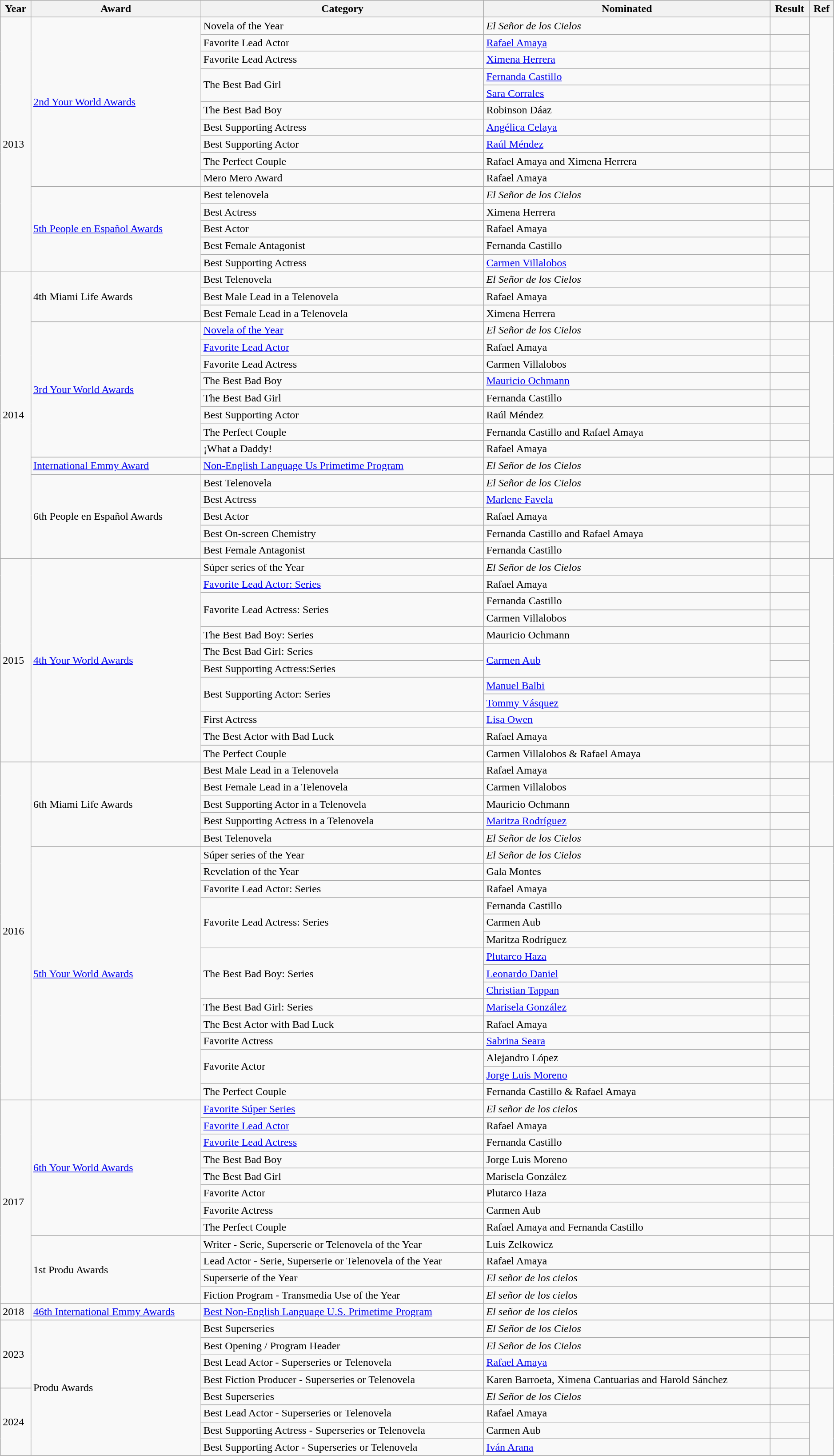<table class="wikitable sortable plainrowheaders" style="width:99%;">
<tr>
<th scope="col">Year</th>
<th scope="col">Award</th>
<th scope="col">Category</th>
<th scope="col">Nominated</th>
<th scope="col">Result</th>
<th scope="col">Ref</th>
</tr>
<tr>
<td rowspan="15">2013</td>
<td rowspan="10"><a href='#'>2nd Your World Awards</a></td>
<td>Novela of the Year</td>
<td><em>El Señor de los Cielos</em></td>
<td></td>
<td align="center" rowspan="9"></td>
</tr>
<tr>
<td>Favorite Lead Actor</td>
<td><a href='#'>Rafael Amaya</a></td>
<td></td>
</tr>
<tr>
<td>Favorite Lead Actress</td>
<td><a href='#'>Ximena Herrera</a></td>
<td></td>
</tr>
<tr>
<td rowspan="2">The Best Bad Girl</td>
<td><a href='#'>Fernanda Castillo</a></td>
<td></td>
</tr>
<tr>
<td><a href='#'>Sara Corrales</a></td>
<td></td>
</tr>
<tr>
<td>The Best Bad Boy</td>
<td>Robinson Dáaz</td>
<td></td>
</tr>
<tr>
<td>Best Supporting Actress</td>
<td><a href='#'>Angélica Celaya</a></td>
<td></td>
</tr>
<tr>
<td>Best Supporting Actor</td>
<td><a href='#'>Raúl Méndez</a></td>
<td></td>
</tr>
<tr>
<td>The Perfect Couple</td>
<td>Rafael Amaya and Ximena Herrera</td>
<td></td>
</tr>
<tr>
<td>Mero Mero Award</td>
<td>Rafael Amaya</td>
<td></td>
<td align="center"></td>
</tr>
<tr>
<td rowspan="5"><a href='#'>5th People en Español Awards</a></td>
<td>Best telenovela</td>
<td><em>El Señor de los Cielos</em></td>
<td></td>
<td align="center" rowspan="5"></td>
</tr>
<tr>
<td>Best Actress</td>
<td>Ximena Herrera</td>
<td></td>
</tr>
<tr>
<td>Best Actor</td>
<td>Rafael Amaya</td>
<td></td>
</tr>
<tr>
<td>Best Female Antagonist</td>
<td>Fernanda Castillo</td>
<td></td>
</tr>
<tr>
<td>Best Supporting Actress</td>
<td><a href='#'>Carmen Villalobos</a></td>
<td></td>
</tr>
<tr>
<td rowspan="17">2014</td>
<td rowspan="3">4th Miami Life Awards</td>
<td>Best Telenovela</td>
<td><em>El Señor de los Cielos</em></td>
<td></td>
<td align="center" rowspan="3"></td>
</tr>
<tr>
<td>Best Male Lead in a Telenovela</td>
<td>Rafael Amaya</td>
<td></td>
</tr>
<tr>
<td>Best Female Lead in a Telenovela</td>
<td>Ximena Herrera</td>
<td></td>
</tr>
<tr>
<td rowspan="8"><a href='#'>3rd Your World Awards</a></td>
<td><a href='#'>Novela of the Year</a></td>
<td><em>El Señor de los Cielos</em></td>
<td></td>
<td align="center" rowspan="8"></td>
</tr>
<tr>
<td><a href='#'>Favorite Lead Actor</a></td>
<td>Rafael Amaya</td>
<td></td>
</tr>
<tr>
<td>Favorite Lead Actress</td>
<td>Carmen Villalobos</td>
<td></td>
</tr>
<tr>
<td>The Best Bad Boy</td>
<td><a href='#'>Mauricio Ochmann</a></td>
<td></td>
</tr>
<tr>
<td>The Best Bad Girl</td>
<td>Fernanda Castillo</td>
<td></td>
</tr>
<tr>
<td>Best Supporting Actor</td>
<td>Raúl Méndez</td>
<td></td>
</tr>
<tr>
<td>The Perfect Couple</td>
<td>Fernanda Castillo and Rafael Amaya</td>
<td></td>
</tr>
<tr>
<td>¡What a Daddy!</td>
<td>Rafael Amaya</td>
<td></td>
</tr>
<tr>
<td><a href='#'>International Emmy Award</a></td>
<td><a href='#'>Non-English Language Us Primetime Program</a></td>
<td><em>El Señor de los Cielos</em></td>
<td></td>
<td align="center"></td>
</tr>
<tr>
<td rowspan="5">6th People en Español Awards</td>
<td>Best Telenovela</td>
<td><em>El Señor de los Cielos</em></td>
<td></td>
<td align="center" rowspan="5"></td>
</tr>
<tr>
<td>Best Actress</td>
<td><a href='#'>Marlene Favela</a></td>
<td></td>
</tr>
<tr>
<td>Best Actor</td>
<td>Rafael Amaya</td>
<td></td>
</tr>
<tr>
<td>Best On-screen Chemistry</td>
<td>Fernanda Castillo and Rafael Amaya</td>
<td></td>
</tr>
<tr>
<td>Best Female Antagonist</td>
<td>Fernanda Castillo</td>
<td></td>
</tr>
<tr>
<td rowspan="12">2015</td>
<td rowspan="12"><a href='#'>4th Your World Awards</a></td>
<td>Súper series of the Year</td>
<td><em>El Señor de los Cielos</em></td>
<td></td>
<td align="center" rowspan="12"></td>
</tr>
<tr>
<td><a href='#'>Favorite Lead Actor: Series</a></td>
<td>Rafael Amaya</td>
<td></td>
</tr>
<tr>
<td rowspan="2">Favorite Lead Actress: Series</td>
<td>Fernanda Castillo</td>
<td></td>
</tr>
<tr>
<td>Carmen Villalobos</td>
<td></td>
</tr>
<tr>
<td>The Best Bad Boy: Series</td>
<td>Mauricio Ochmann</td>
<td></td>
</tr>
<tr>
<td>The Best Bad Girl: Series</td>
<td rowspan="2"><a href='#'>Carmen Aub</a></td>
<td></td>
</tr>
<tr>
<td>Best Supporting Actress:Series</td>
<td></td>
</tr>
<tr>
<td rowspan="2">Best Supporting Actor: Series</td>
<td><a href='#'>Manuel Balbi</a></td>
<td></td>
</tr>
<tr>
<td><a href='#'>Tommy Vásquez</a></td>
<td></td>
</tr>
<tr>
<td>First Actress</td>
<td><a href='#'>Lisa Owen</a></td>
<td></td>
</tr>
<tr>
<td>The Best Actor with Bad Luck</td>
<td>Rafael Amaya</td>
<td></td>
</tr>
<tr>
<td>The Perfect Couple</td>
<td>Carmen Villalobos & Rafael Amaya</td>
<td></td>
</tr>
<tr>
<td rowspan="20">2016</td>
<td rowspan="5">6th Miami Life Awards</td>
<td>Best Male Lead in a Telenovela</td>
<td>Rafael Amaya</td>
<td></td>
<td align="center" rowspan="5"></td>
</tr>
<tr>
<td>Best Female Lead in a Telenovela</td>
<td>Carmen Villalobos</td>
<td></td>
</tr>
<tr>
<td>Best Supporting Actor in a Telenovela</td>
<td>Mauricio Ochmann</td>
<td></td>
</tr>
<tr>
<td>Best Supporting Actress in a Telenovela</td>
<td><a href='#'>Maritza Rodríguez</a></td>
<td></td>
</tr>
<tr>
<td>Best Telenovela</td>
<td><em>El Señor de los Cielos</em></td>
<td></td>
</tr>
<tr>
<td rowspan="15"><a href='#'>5th Your World Awards</a></td>
<td>Súper series of the Year</td>
<td><em>El Señor de los Cielos</em></td>
<td></td>
<td align="center" rowspan="15"></td>
</tr>
<tr>
<td>Revelation of the Year</td>
<td>Gala Montes</td>
<td></td>
</tr>
<tr>
<td>Favorite Lead Actor: Series</td>
<td>Rafael Amaya</td>
<td></td>
</tr>
<tr>
<td rowspan="3">Favorite Lead Actress: Series</td>
<td>Fernanda Castillo</td>
<td></td>
</tr>
<tr>
<td>Carmen Aub</td>
<td></td>
</tr>
<tr>
<td>Maritza Rodríguez</td>
<td></td>
</tr>
<tr>
<td rowspan="3">The Best Bad Boy: Series</td>
<td><a href='#'>Plutarco Haza</a></td>
<td></td>
</tr>
<tr>
<td><a href='#'>Leonardo Daniel</a></td>
<td></td>
</tr>
<tr>
<td><a href='#'>Christian Tappan</a></td>
<td></td>
</tr>
<tr>
<td>The Best Bad Girl: Series</td>
<td><a href='#'>Marisela González</a></td>
<td></td>
</tr>
<tr>
<td>The Best Actor with Bad Luck</td>
<td>Rafael Amaya</td>
<td></td>
</tr>
<tr>
<td>Favorite Actress</td>
<td><a href='#'>Sabrina Seara</a></td>
<td></td>
</tr>
<tr>
<td rowspan="2">Favorite Actor</td>
<td>Alejandro López</td>
<td></td>
</tr>
<tr>
<td><a href='#'>Jorge Luis Moreno</a></td>
<td></td>
</tr>
<tr>
<td>The Perfect Couple</td>
<td>Fernanda Castillo & Rafael Amaya</td>
<td></td>
</tr>
<tr>
<td rowspan="12">2017</td>
<td rowspan="8"><a href='#'>6th Your World Awards</a></td>
<td><a href='#'>Favorite Súper Series</a></td>
<td><em>El señor de los cielos</em></td>
<td></td>
<td align="center" rowspan="8"></td>
</tr>
<tr>
<td><a href='#'>Favorite Lead Actor</a></td>
<td>Rafael Amaya</td>
<td></td>
</tr>
<tr>
<td><a href='#'>Favorite Lead Actress</a></td>
<td>Fernanda Castillo</td>
<td></td>
</tr>
<tr>
<td>The Best Bad Boy</td>
<td>Jorge Luis Moreno</td>
<td></td>
</tr>
<tr>
<td>The Best Bad Girl</td>
<td>Marisela González</td>
<td></td>
</tr>
<tr>
<td>Favorite Actor</td>
<td>Plutarco Haza</td>
<td></td>
</tr>
<tr>
<td>Favorite Actress</td>
<td>Carmen Aub</td>
<td></td>
</tr>
<tr>
<td>The Perfect Couple</td>
<td>Rafael Amaya and Fernanda Castillo</td>
<td></td>
</tr>
<tr>
<td rowspan="4">1st Produ Awards</td>
<td>Writer - Serie, Superserie or Telenovela of the Year</td>
<td>Luis Zelkowicz</td>
<td></td>
<td align="center" rowspan="4"></td>
</tr>
<tr>
<td>Lead Actor - Serie, Superserie or Telenovela of the Year</td>
<td>Rafael Amaya</td>
<td></td>
</tr>
<tr>
<td>Superserie of the Year</td>
<td><em>El señor de los cielos</em></td>
<td></td>
</tr>
<tr>
<td>Fiction Program - Transmedia Use of the Year</td>
<td><em>El señor de los cielos</em></td>
<td></td>
</tr>
<tr>
<td>2018</td>
<td><a href='#'>46th International Emmy Awards</a></td>
<td><a href='#'>Best Non-English Language U.S. Primetime Program</a></td>
<td><em>El señor de los cielos</em></td>
<td></td>
<td align="center"></td>
</tr>
<tr>
<td rowspan="4">2023</td>
<td rowspan="8">Produ Awards</td>
<td>Best Superseries</td>
<td><em>El Señor de los Cielos</em></td>
<td></td>
<td align="center" rowspan="4"></td>
</tr>
<tr>
<td>Best Opening / Program Header</td>
<td><em>El Señor de los Cielos</em></td>
<td></td>
</tr>
<tr>
<td>Best Lead Actor - Superseries or Telenovela</td>
<td><a href='#'>Rafael Amaya</a></td>
<td></td>
</tr>
<tr>
<td>Best Fiction Producer - Superseries or Telenovela</td>
<td>Karen Barroeta, Ximena Cantuarias and Harold Sánchez</td>
<td></td>
</tr>
<tr>
<td rowspan=4>2024</td>
<td>Best Superseries</td>
<td><em>El Señor de los Cielos</em></td>
<td></td>
<td align="center" rowspan=4></td>
</tr>
<tr>
<td>Best Lead Actor - Superseries or Telenovela</td>
<td>Rafael Amaya</td>
<td></td>
</tr>
<tr>
<td>Best Supporting Actress - Superseries or Telenovela</td>
<td>Carmen Aub</td>
<td></td>
</tr>
<tr>
<td>Best Supporting Actor - Superseries or Telenovela</td>
<td><a href='#'>Iván Arana</a></td>
<td></td>
</tr>
</table>
